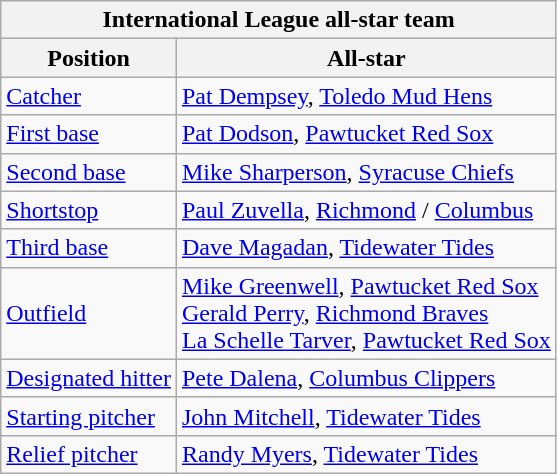<table class="wikitable">
<tr>
<th colspan="2">International League all-star team</th>
</tr>
<tr>
<th>Position</th>
<th>All-star</th>
</tr>
<tr>
<td><a href='#'>Catcher</a></td>
<td><a href='#'>Pat Dempsey</a>, <a href='#'>Toledo Mud Hens</a></td>
</tr>
<tr>
<td><a href='#'>First base</a></td>
<td><a href='#'>Pat Dodson</a>, <a href='#'>Pawtucket Red Sox</a></td>
</tr>
<tr>
<td><a href='#'>Second base</a></td>
<td><a href='#'>Mike Sharperson</a>, <a href='#'>Syracuse Chiefs</a></td>
</tr>
<tr>
<td><a href='#'>Shortstop</a></td>
<td><a href='#'>Paul Zuvella</a>, <a href='#'>Richmond</a> / <a href='#'>Columbus</a></td>
</tr>
<tr>
<td><a href='#'>Third base</a></td>
<td><a href='#'>Dave Magadan</a>, <a href='#'>Tidewater Tides</a></td>
</tr>
<tr>
<td><a href='#'>Outfield</a></td>
<td><a href='#'>Mike Greenwell</a>, <a href='#'>Pawtucket Red Sox</a> <br> <a href='#'>Gerald Perry</a>, <a href='#'>Richmond Braves</a> <br> <a href='#'>La Schelle Tarver</a>, <a href='#'>Pawtucket Red Sox</a></td>
</tr>
<tr>
<td><a href='#'>Designated hitter</a></td>
<td><a href='#'>Pete Dalena</a>, <a href='#'>Columbus Clippers</a></td>
</tr>
<tr>
<td><a href='#'>Starting pitcher</a></td>
<td><a href='#'>John Mitchell</a>, <a href='#'>Tidewater Tides</a></td>
</tr>
<tr>
<td><a href='#'>Relief pitcher</a></td>
<td><a href='#'>Randy Myers</a>, <a href='#'>Tidewater Tides</a></td>
</tr>
</table>
